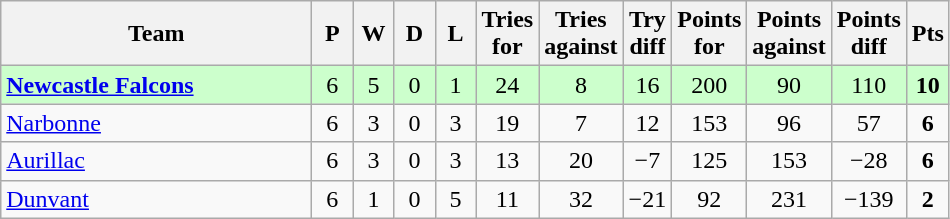<table class="wikitable" style="text-align: center;">
<tr>
<th width="200">Team</th>
<th width="20">P</th>
<th width="20">W</th>
<th width="20">D</th>
<th width="20">L</th>
<th width="20">Tries for</th>
<th width="20">Tries against</th>
<th width="20">Try diff</th>
<th width="20">Points for</th>
<th width="20">Points against</th>
<th width="25">Points diff</th>
<th width="20">Pts</th>
</tr>
<tr bgcolor="#ccffcc">
<td align="left"> <strong><a href='#'>Newcastle Falcons</a></strong></td>
<td>6</td>
<td>5</td>
<td>0</td>
<td>1</td>
<td>24</td>
<td>8</td>
<td>16</td>
<td>200</td>
<td>90</td>
<td>110</td>
<td><strong>10</strong></td>
</tr>
<tr>
<td align="left"> <a href='#'>Narbonne</a></td>
<td>6</td>
<td>3</td>
<td>0</td>
<td>3</td>
<td>19</td>
<td>7</td>
<td>12</td>
<td>153</td>
<td>96</td>
<td>57</td>
<td><strong>6</strong></td>
</tr>
<tr>
<td align="left"> <a href='#'>Aurillac</a></td>
<td>6</td>
<td>3</td>
<td>0</td>
<td>3</td>
<td>13</td>
<td>20</td>
<td>−7</td>
<td>125</td>
<td>153</td>
<td>−28</td>
<td><strong>6</strong></td>
</tr>
<tr>
<td align="left"> <a href='#'>Dunvant</a></td>
<td>6</td>
<td>1</td>
<td>0</td>
<td>5</td>
<td>11</td>
<td>32</td>
<td>−21</td>
<td>92</td>
<td>231</td>
<td>−139</td>
<td><strong>2</strong></td>
</tr>
</table>
